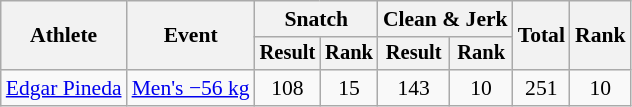<table class="wikitable" style="font-size:90%">
<tr>
<th rowspan="2">Athlete</th>
<th rowspan="2">Event</th>
<th colspan="2">Snatch</th>
<th colspan="2">Clean & Jerk</th>
<th rowspan="2">Total</th>
<th rowspan="2">Rank</th>
</tr>
<tr style="font-size:95%">
<th>Result</th>
<th>Rank</th>
<th>Result</th>
<th>Rank</th>
</tr>
<tr align=center>
<td align=left><a href='#'>Edgar Pineda</a></td>
<td align=left><a href='#'>Men's −56 kg</a></td>
<td>108</td>
<td>15</td>
<td>143</td>
<td>10</td>
<td>251</td>
<td>10</td>
</tr>
</table>
